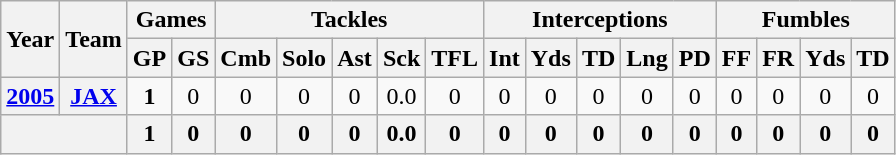<table class="wikitable" style="text-align:center">
<tr>
<th rowspan="2">Year</th>
<th rowspan="2">Team</th>
<th colspan="2">Games</th>
<th colspan="5">Tackles</th>
<th colspan="5">Interceptions</th>
<th colspan="4">Fumbles</th>
</tr>
<tr>
<th>GP</th>
<th>GS</th>
<th>Cmb</th>
<th>Solo</th>
<th>Ast</th>
<th>Sck</th>
<th>TFL</th>
<th>Int</th>
<th>Yds</th>
<th>TD</th>
<th>Lng</th>
<th>PD</th>
<th>FF</th>
<th>FR</th>
<th>Yds</th>
<th>TD</th>
</tr>
<tr>
<th><a href='#'>2005</a></th>
<th><a href='#'>JAX</a></th>
<td><strong>1</strong></td>
<td>0</td>
<td>0</td>
<td>0</td>
<td>0</td>
<td>0.0</td>
<td>0</td>
<td>0</td>
<td>0</td>
<td>0</td>
<td>0</td>
<td>0</td>
<td>0</td>
<td>0</td>
<td>0</td>
<td>0</td>
</tr>
<tr>
<th colspan="2"></th>
<th>1</th>
<th>0</th>
<th>0</th>
<th>0</th>
<th>0</th>
<th>0.0</th>
<th>0</th>
<th>0</th>
<th>0</th>
<th>0</th>
<th>0</th>
<th>0</th>
<th>0</th>
<th>0</th>
<th>0</th>
<th>0</th>
</tr>
</table>
